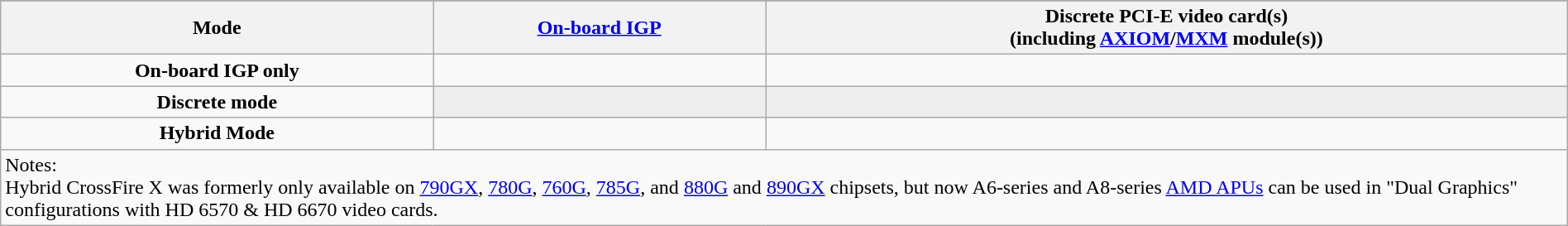<table class="wikitable" style="margin:1em auto; text-align:center; width:auto;">
<tr>
</tr>
<tr>
<th>Mode</th>
<th><a href='#'>On-board IGP</a></th>
<th>Discrete PCI-E video card(s)<br>(including <a href='#'>AXIOM</a>/<a href='#'>MXM</a> module(s))</th>
</tr>
<tr>
<td><strong>On-board IGP only</strong></td>
<td></td>
<td></td>
</tr>
<tr style="background:#eee;">
<td style="background:#f9f9f9;"><strong>Discrete mode</strong></td>
<td></td>
<td></td>
</tr>
<tr>
<td><strong>Hybrid Mode</strong></td>
<td></td>
<td></td>
</tr>
<tr>
<td colspan="4" style="text-align: left;">Notes:<br>Hybrid CrossFire X was formerly only available on <a href='#'>790GX</a>, <a href='#'>780G</a>, <a href='#'>760G</a>, <a href='#'>785G</a>, and <a href='#'>880G</a> and <a href='#'>890GX</a> chipsets, but now A6-series and A8-series <a href='#'>AMD APUs</a> can be used in "Dual Graphics" configurations with HD 6570 & HD 6670 video cards.</td>
</tr>
</table>
